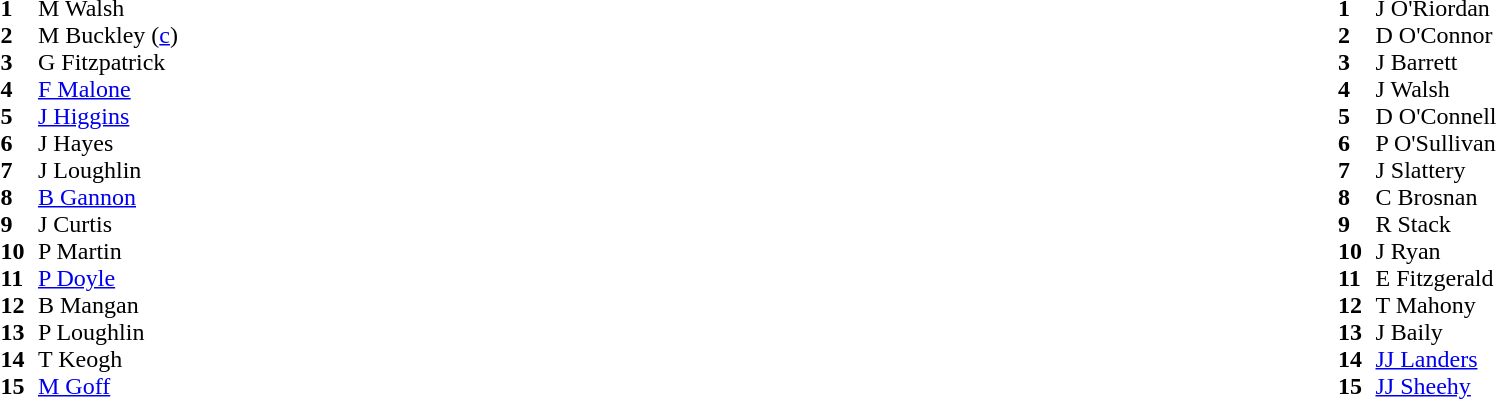<table style="width:100%;">
<tr>
<td style="vertical-align:top; width:50%"><br><table cellspacing="0" cellpadding="0">
<tr>
<th width="25"></th>
</tr>
<tr>
<td><strong>1</strong></td>
<td>M Walsh</td>
<td></td>
</tr>
<tr>
<td><strong>2</strong></td>
<td>M Buckley (<a href='#'>c</a>)</td>
<td></td>
</tr>
<tr>
<td><strong>3</strong></td>
<td>G Fitzpatrick</td>
<td></td>
</tr>
<tr>
<td><strong>4</strong></td>
<td><a href='#'>F Malone</a></td>
<td></td>
</tr>
<tr>
<td><strong>5</strong></td>
<td><a href='#'>J Higgins</a></td>
<td></td>
</tr>
<tr>
<td><strong>6</strong></td>
<td>J Hayes</td>
<td></td>
</tr>
<tr>
<td><strong>7</strong></td>
<td>J Loughlin</td>
<td></td>
</tr>
<tr>
<td><strong>8</strong></td>
<td><a href='#'>B Gannon</a></td>
<td></td>
</tr>
<tr>
<td><strong>9</strong></td>
<td>J Curtis</td>
<td></td>
</tr>
<tr>
<td><strong>10</strong></td>
<td>P Martin</td>
<td></td>
</tr>
<tr>
<td><strong>11</strong></td>
<td><a href='#'>P Doyle</a></td>
<td></td>
</tr>
<tr>
<td><strong>12</strong></td>
<td>B Mangan</td>
<td></td>
</tr>
<tr>
<td><strong>13</strong></td>
<td>P Loughlin</td>
<td></td>
</tr>
<tr>
<td><strong>14</strong></td>
<td>T Keogh</td>
<td></td>
</tr>
<tr>
<td><strong>15</strong></td>
<td><a href='#'>M Goff</a></td>
<td></td>
</tr>
</table>
</td>
<td style="vertical-align:top; width:50%"><br><table cellspacing="0" cellpadding="0" style="margin:auto">
<tr>
<th width="25"></th>
</tr>
<tr>
<td><strong>1</strong></td>
<td>J O'Riordan</td>
<td></td>
</tr>
<tr>
<td><strong>2</strong></td>
<td>D O'Connor</td>
<td></td>
</tr>
<tr>
<td><strong>3</strong></td>
<td>J Barrett</td>
<td></td>
</tr>
<tr>
<td><strong>4</strong></td>
<td>J Walsh</td>
<td></td>
</tr>
<tr>
<td><strong>5</strong></td>
<td>D O'Connell</td>
<td></td>
</tr>
<tr>
<td><strong>6</strong></td>
<td>P O'Sullivan</td>
<td></td>
</tr>
<tr>
<td><strong>7</strong></td>
<td>J Slattery</td>
<td></td>
</tr>
<tr>
<td><strong>8</strong></td>
<td>C Brosnan</td>
<td></td>
</tr>
<tr>
<td><strong>9</strong></td>
<td>R Stack</td>
<td></td>
</tr>
<tr>
<td><strong>10</strong></td>
<td>J Ryan</td>
<td></td>
</tr>
<tr>
<td><strong>11</strong></td>
<td>E Fitzgerald</td>
<td></td>
</tr>
<tr>
<td><strong>12</strong></td>
<td>T Mahony</td>
<td></td>
</tr>
<tr>
<td><strong>13</strong></td>
<td>J Baily</td>
<td></td>
</tr>
<tr>
<td><strong>14</strong></td>
<td><a href='#'>JJ Landers</a></td>
<td></td>
</tr>
<tr>
<td><strong>15</strong></td>
<td><a href='#'>JJ Sheehy</a></td>
<td></td>
</tr>
<tr>
</tr>
</table>
</td>
</tr>
<tr>
</tr>
</table>
